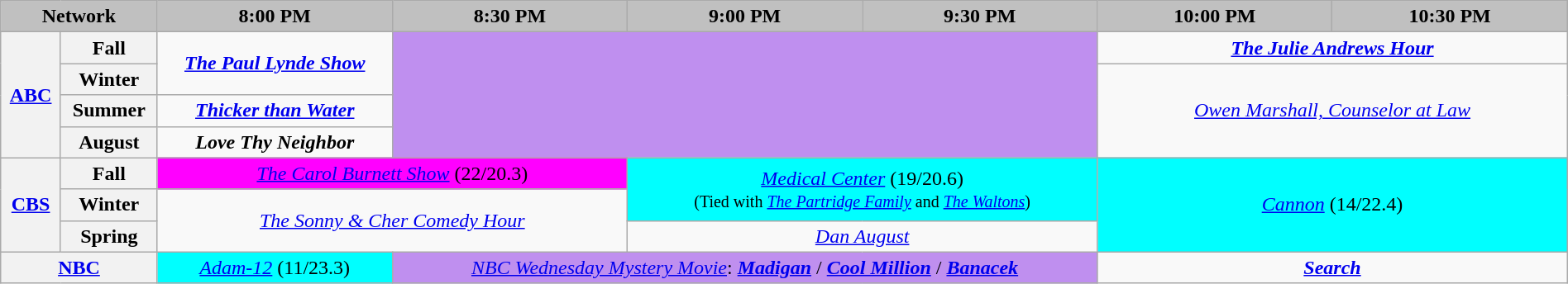<table class="wikitable plainrowheaders" style="width:100%; margin:auto; text-align:center;">
<tr>
<th colspan="2" style="background-color:#C0C0C0;width:10%;">Network</th>
<th style="background-color:#C0C0C0;width:15%;">8:00 PM</th>
<th style="background-color:#C0C0C0;width:15%;">8:30 PM</th>
<th style="background-color:#C0C0C0;width:15%;">9:00 PM</th>
<th style="background-color:#C0C0C0;width:15%;">9:30 PM</th>
<th style="background-color:#C0C0C0;width:15%;">10:00 PM</th>
<th style="background-color:#C0C0C0;width:15%;">10:30 PM</th>
</tr>
<tr>
<th rowspan="4"><a href='#'>ABC</a></th>
<th>Fall</th>
<td rowspan="2"><strong><em><a href='#'>The Paul Lynde Show</a></em></strong></td>
<td bgcolor="#bf8fef" colspan="3" rowspan="4"></td>
<td colspan="2"><strong><em><a href='#'>The Julie Andrews Hour</a></em></strong></td>
</tr>
<tr>
<th>Winter</th>
<td colspan="2" rowspan="3"><em><a href='#'>Owen Marshall, Counselor at Law</a></em></td>
</tr>
<tr>
<th>Summer</th>
<td><strong><em><a href='#'>Thicker than Water</a></em></strong></td>
</tr>
<tr>
<th>August</th>
<td><strong><em>Love Thy Neighbor</em></strong></td>
</tr>
<tr>
<th rowspan="3"><a href='#'>CBS</a></th>
<th>Fall</th>
<td bgcolor="#FF00FF" colspan="2"><em><a href='#'>The Carol Burnett Show</a></em> (22/20.3)</td>
<td bgcolor="#00FFFF" colspan="2" rowspan="2"><em><a href='#'>Medical Center</a></em> (19/20.6)<br><small>(Tied with <em><a href='#'>The Partridge Family</a></em> and <em><a href='#'>The Waltons</a></em>)</small></td>
<td bgcolor="#00FFFF" colspan="2" rowspan="3"><em><a href='#'>Cannon</a></em> (14/22.4)</td>
</tr>
<tr>
<th>Winter</th>
<td colspan="2" rowspan="2"><em><a href='#'>The Sonny & Cher Comedy Hour</a></em></td>
</tr>
<tr>
<th>Spring</th>
<td colspan="2"><em><a href='#'>Dan August</a></em></td>
</tr>
<tr>
<th colspan="2"><a href='#'>NBC</a></th>
<td bgcolor="#00FFFF"><em><a href='#'>Adam-12</a></em> (11/23.3)</td>
<td bgcolor="#bf8fef" colspan="3"><em><a href='#'>NBC Wednesday Mystery Movie</a></em>: <strong><em><a href='#'>Madigan</a></em></strong> / <strong><em><a href='#'>Cool Million</a></em></strong> / <strong><em><a href='#'>Banacek</a></em></strong></td>
<td colspan="2"><strong><em><a href='#'>Search</a></em></strong></td>
</tr>
</table>
